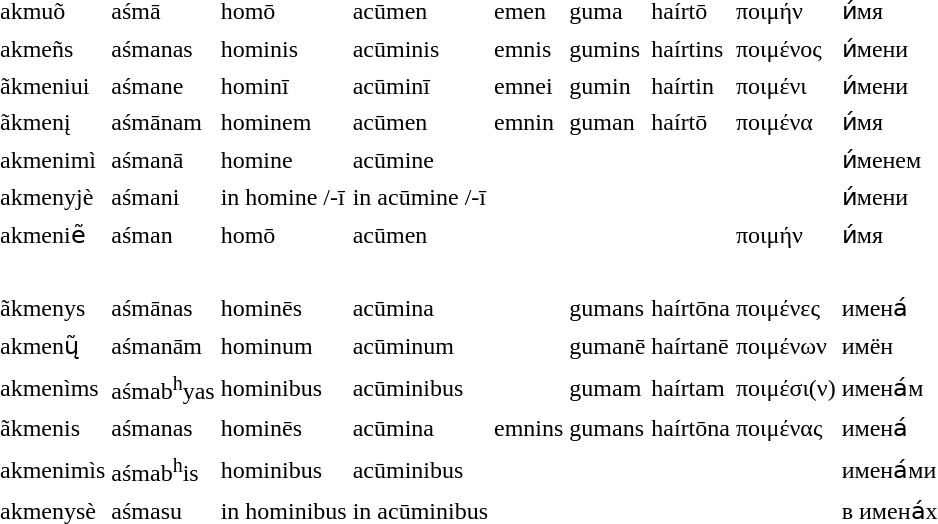<table class="toccolours" style="line-height: 1.3em; float:none; padding: 10px 15px 10px 15px;">
<tr>
<td style="padding: 0px 0px 10px 0px;"></td>
<td></td>
<td style="padding: 0px 0px 10px 0px;"></td>
<td style="padding: 0px 0px 10px 0px;"></td>
<td style="padding: 0px 0px 10px 0px;"></td>
<td style="padding: 0px 0px 10px 0px;"></td>
<td style="padding: 0px 0px 10px 0px;"></td>
<td style="padding: 0px 0px 10px 0px;"></td>
<td style="padding: 0px 0px 10px 0px;"></td>
</tr>
<tr>
<td>akmuõ</td>
<td>aśmā</td>
<td>homō</td>
<td>acūmen</td>
<td>emen</td>
<td>guma</td>
<td>haírtō</td>
<td>ποιμήν</td>
<td>и́мя</td>
</tr>
<tr>
<td>akmeñs</td>
<td>aśmanas</td>
<td>hominis</td>
<td>acūminis</td>
<td>emnis</td>
<td>gumins</td>
<td>haírtins</td>
<td>ποιμένος</td>
<td>и́мени</td>
</tr>
<tr>
<td>ãkmeniui</td>
<td>aśmane</td>
<td>hominī</td>
<td>acūminī</td>
<td>emnei</td>
<td>gumin</td>
<td>haírtin</td>
<td>ποιμένι</td>
<td>и́мени</td>
</tr>
<tr>
<td>ãkmenį</td>
<td>aśmānam</td>
<td>hominem</td>
<td>acūmen</td>
<td>emnin</td>
<td>guman</td>
<td>haírtō</td>
<td>ποιμένα</td>
<td>и́мя</td>
</tr>
<tr>
<td>akmenimì</td>
<td>aśmanā</td>
<td>homine</td>
<td>acūmine</td>
<td></td>
<td></td>
<td></td>
<td></td>
<td>и́менем</td>
</tr>
<tr>
<td>akmenyjè</td>
<td>aśmani</td>
<td>in homine /-ī</td>
<td>in acūmine /-ī</td>
<td></td>
<td></td>
<td></td>
<td></td>
<td>и́мени</td>
</tr>
<tr>
<td>akmeniẽ</td>
<td>aśman</td>
<td>homō</td>
<td>acūmen</td>
<td></td>
<td></td>
<td></td>
<td>ποιμήν</td>
<td>и́мя</td>
</tr>
<tr>
<td> </td>
</tr>
<tr>
<td>ãkmenys</td>
<td>aśmānas</td>
<td>hominēs</td>
<td>acūmina</td>
<td></td>
<td>gumans</td>
<td>haírtōna</td>
<td>ποιμένες</td>
<td>имена́</td>
</tr>
<tr>
<td>akmenų̃</td>
<td>aśmanām</td>
<td>hominum</td>
<td>acūminum</td>
<td></td>
<td>gumanē</td>
<td>haírtanē</td>
<td>ποιμένων</td>
<td>имён</td>
</tr>
<tr>
<td>akmenìms</td>
<td>aśmab<sup>h</sup>yas</td>
<td>hominibus</td>
<td>acūminibus</td>
<td></td>
<td>gumam</td>
<td>haírtam</td>
<td>ποιμέσι(ν)</td>
<td>имена́м</td>
</tr>
<tr>
<td>ãkmenis</td>
<td>aśmanas</td>
<td>hominēs</td>
<td>acūmina</td>
<td>emnins</td>
<td>gumans</td>
<td>haírtōna</td>
<td>ποιμένας</td>
<td>имена́</td>
</tr>
<tr>
<td>akmenimìs</td>
<td>aśmab<sup>h</sup>is</td>
<td>hominibus</td>
<td>acūminibus</td>
<td></td>
<td></td>
<td></td>
<td></td>
<td>имена́ми</td>
</tr>
<tr>
<td>akmenysè</td>
<td>aśmasu</td>
<td>in hominibus</td>
<td>in acūminibus</td>
<td></td>
<td></td>
<td></td>
<td></td>
<td>в имена́х</td>
</tr>
</table>
